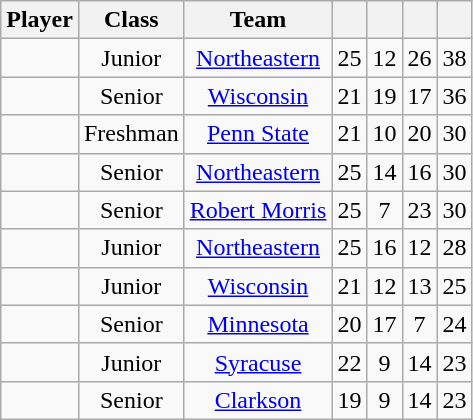<table class="wikitable sortable" style="font-size= 95%;text-align: center;">
<tr>
<th>Player</th>
<th>Class</th>
<th>Team</th>
<th></th>
<th></th>
<th></th>
<th></th>
</tr>
<tr>
<td></td>
<td>Junior</td>
<td><a href='#'>Northeastern</a></td>
<td>25</td>
<td>12</td>
<td>26</td>
<td>38</td>
</tr>
<tr>
<td></td>
<td>Senior</td>
<td><a href='#'>Wisconsin</a></td>
<td>21</td>
<td>19</td>
<td>17</td>
<td>36</td>
</tr>
<tr>
<td></td>
<td>Freshman</td>
<td><a href='#'>Penn State</a></td>
<td>21</td>
<td>10</td>
<td>20</td>
<td>30</td>
</tr>
<tr>
<td></td>
<td>Senior</td>
<td><a href='#'>Northeastern</a></td>
<td>25</td>
<td>14</td>
<td>16</td>
<td>30</td>
</tr>
<tr>
<td></td>
<td>Senior</td>
<td><a href='#'>Robert Morris</a></td>
<td>25</td>
<td>7</td>
<td>23</td>
<td>30</td>
</tr>
<tr>
<td></td>
<td>Junior</td>
<td><a href='#'>Northeastern</a></td>
<td>25</td>
<td>16</td>
<td>12</td>
<td>28</td>
</tr>
<tr>
<td></td>
<td>Junior</td>
<td><a href='#'>Wisconsin</a></td>
<td>21</td>
<td>12</td>
<td>13</td>
<td>25</td>
</tr>
<tr>
<td></td>
<td>Senior</td>
<td><a href='#'>Minnesota</a></td>
<td>20</td>
<td>17</td>
<td>7</td>
<td>24</td>
</tr>
<tr>
<td></td>
<td>Junior</td>
<td><a href='#'>Syracuse</a></td>
<td>22</td>
<td>9</td>
<td>14</td>
<td>23</td>
</tr>
<tr>
<td></td>
<td>Senior</td>
<td><a href='#'>Clarkson</a></td>
<td>19</td>
<td>9</td>
<td>14</td>
<td>23</td>
</tr>
</table>
